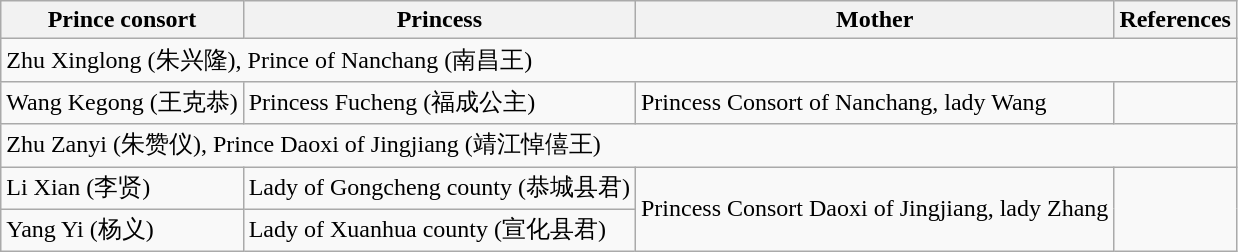<table class="wikitable">
<tr>
<th>Prince consort</th>
<th>Princess</th>
<th>Mother</th>
<th>References</th>
</tr>
<tr>
<td colspan="4">Zhu Xinglong (朱兴隆), Prince of Nanchang (南昌王)</td>
</tr>
<tr>
<td>Wang Kegong (王克恭)</td>
<td>Princess Fucheng (福成公主)</td>
<td>Princess Consort of Nanchang, lady Wang</td>
<td></td>
</tr>
<tr>
<td colspan="4">Zhu Zanyi (朱赞仪), Prince Daoxi of Jingjiang (靖江悼僖王)</td>
</tr>
<tr>
<td>Li Xian (李贤)</td>
<td>Lady of Gongcheng county (恭城县君)</td>
<td rowspan="2">Princess Consort Daoxi of Jingjiang, lady Zhang</td>
<td rowspan="2"></td>
</tr>
<tr>
<td>Yang Yi (杨义)</td>
<td>Lady of Xuanhua county (宣化县君)</td>
</tr>
</table>
